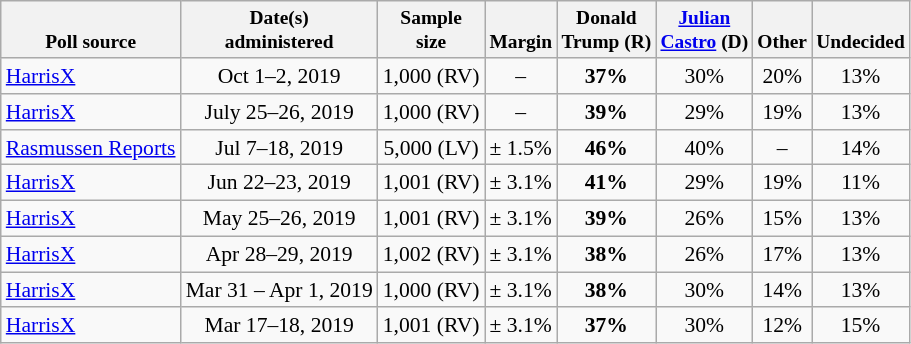<table class="wikitable sortable" style="font-size:90%;text-align:center;">
<tr valign=bottom style="font-size:90%;">
<th>Poll source</th>
<th>Date(s)<br>administered</th>
<th>Sample<br>size</th>
<th>Margin<br></th>
<th>Donald<br>Trump (R)</th>
<th><a href='#'>Julian<br>Castro</a> (D)</th>
<th>Other</th>
<th>Undecided</th>
</tr>
<tr>
<td style="text-align:left;"><a href='#'>HarrisX</a></td>
<td>Oct 1–2, 2019</td>
<td>1,000 (RV)</td>
<td>–</td>
<td><strong>37%</strong></td>
<td>30%</td>
<td>20%</td>
<td>13%</td>
</tr>
<tr>
<td style="text-align:left;"><a href='#'>HarrisX</a></td>
<td>July 25–26, 2019</td>
<td>1,000 (RV)</td>
<td>–</td>
<td><strong>39%</strong></td>
<td>29%</td>
<td>19%</td>
<td>13%</td>
</tr>
<tr>
<td style="text-align:left;"><a href='#'>Rasmussen Reports</a></td>
<td>Jul 7–18, 2019</td>
<td>5,000 (LV)</td>
<td>± 1.5%</td>
<td><strong>46%</strong></td>
<td>40%</td>
<td>–</td>
<td>14%</td>
</tr>
<tr>
<td style="text-align:left;"><a href='#'>HarrisX</a></td>
<td>Jun 22–23, 2019</td>
<td>1,001 (RV)</td>
<td>± 3.1%</td>
<td><strong>41%</strong></td>
<td>29%</td>
<td>19%</td>
<td>11%</td>
</tr>
<tr>
<td style="text-align:left;"><a href='#'>HarrisX</a></td>
<td>May 25–26, 2019</td>
<td>1,001 (RV)</td>
<td>± 3.1%</td>
<td><strong>39%</strong></td>
<td>26%</td>
<td>15%</td>
<td>13%</td>
</tr>
<tr>
<td style="text-align:left;"><a href='#'>HarrisX</a></td>
<td>Apr 28–29, 2019</td>
<td>1,002 (RV)</td>
<td>± 3.1%</td>
<td><strong>38%</strong></td>
<td>26%</td>
<td>17%</td>
<td>13%</td>
</tr>
<tr>
<td style="text-align:left;"><a href='#'>HarrisX</a></td>
<td>Mar 31 – Apr 1, 2019</td>
<td>1,000 (RV)</td>
<td>± 3.1%</td>
<td><strong>38%</strong></td>
<td>30%</td>
<td>14%</td>
<td>13%</td>
</tr>
<tr>
<td style="text-align:left;"><a href='#'>HarrisX</a></td>
<td>Mar 17–18, 2019</td>
<td>1,001 (RV)</td>
<td>± 3.1%</td>
<td><strong>37%</strong></td>
<td>30%</td>
<td>12%</td>
<td>15%</td>
</tr>
</table>
